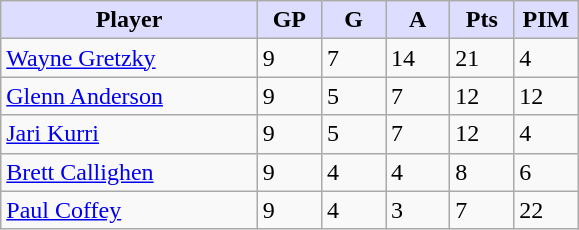<table class="wikitable">
<tr>
<th style="background:#ddf; width:40%;">Player</th>
<th style="background:#ddf; width:10%;">GP</th>
<th style="background:#ddf; width:10%;">G</th>
<th style="background:#ddf; width:10%;">A</th>
<th style="background:#ddf; width:10%;">Pts</th>
<th style="background:#ddf; width:10%;">PIM</th>
</tr>
<tr>
<td><a href='#'>Wayne Gretzky</a></td>
<td>9</td>
<td>7</td>
<td>14</td>
<td>21</td>
<td>4</td>
</tr>
<tr>
<td><a href='#'>Glenn Anderson</a></td>
<td>9</td>
<td>5</td>
<td>7</td>
<td>12</td>
<td>12</td>
</tr>
<tr>
<td><a href='#'>Jari Kurri</a></td>
<td>9</td>
<td>5</td>
<td>7</td>
<td>12</td>
<td>4</td>
</tr>
<tr>
<td><a href='#'>Brett Callighen</a></td>
<td>9</td>
<td>4</td>
<td>4</td>
<td>8</td>
<td>6</td>
</tr>
<tr>
<td><a href='#'>Paul Coffey</a></td>
<td>9</td>
<td>4</td>
<td>3</td>
<td>7</td>
<td>22</td>
</tr>
</table>
